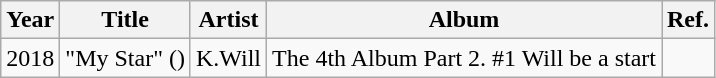<table class="wikitable sortable">
<tr>
<th>Year</th>
<th>Title</th>
<th>Artist</th>
<th>Album</th>
<th class="unsortable">Ref.</th>
</tr>
<tr>
<td>2018</td>
<td>"My Star" ()</td>
<td>K.Will</td>
<td>The 4th Album Part 2. #1 Will be a start</td>
<td></td>
</tr>
</table>
